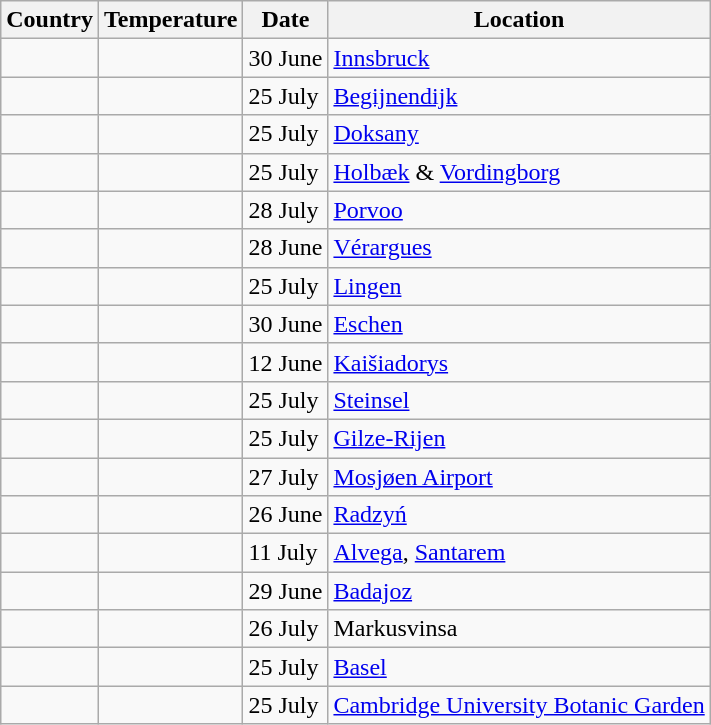<table class="wikitable sortable">
<tr>
<th>Country</th>
<th>Temperature</th>
<th>Date</th>
<th>Location</th>
</tr>
<tr>
<td></td>
<td></td>
<td>30 June</td>
<td><a href='#'>Innsbruck</a></td>
</tr>
<tr>
<td></td>
<td></td>
<td>25 July</td>
<td><a href='#'>Begijnendijk</a></td>
</tr>
<tr>
<td></td>
<td></td>
<td>25 July</td>
<td><a href='#'>Doksany</a></td>
</tr>
<tr>
<td></td>
<td></td>
<td>25 July</td>
<td><a href='#'>Holbæk</a> & <a href='#'>Vordingborg</a></td>
</tr>
<tr>
<td></td>
<td></td>
<td>28 July</td>
<td><a href='#'>Porvoo</a></td>
</tr>
<tr>
<td></td>
<td></td>
<td>28 June</td>
<td><a href='#'>Vérargues</a></td>
</tr>
<tr>
<td></td>
<td></td>
<td>25 July</td>
<td><a href='#'>Lingen</a></td>
</tr>
<tr>
<td></td>
<td></td>
<td>30 June</td>
<td><a href='#'>Eschen</a></td>
</tr>
<tr>
<td></td>
<td></td>
<td>12 June</td>
<td><a href='#'>Kaišiadorys</a></td>
</tr>
<tr>
<td></td>
<td></td>
<td>25 July</td>
<td><a href='#'>Steinsel</a></td>
</tr>
<tr>
<td></td>
<td></td>
<td>25 July</td>
<td><a href='#'>Gilze-Rijen</a></td>
</tr>
<tr>
<td></td>
<td></td>
<td>27 July</td>
<td><a href='#'>Mosjøen Airport</a></td>
</tr>
<tr>
<td></td>
<td></td>
<td>26 June</td>
<td><a href='#'>Radzyń</a></td>
</tr>
<tr>
<td></td>
<td></td>
<td>11 July</td>
<td><a href='#'>Alvega</a>, <a href='#'>Santarem</a></td>
</tr>
<tr>
<td></td>
<td></td>
<td>29 June</td>
<td><a href='#'>Badajoz</a></td>
</tr>
<tr>
<td></td>
<td></td>
<td>26 July</td>
<td>Markusvinsa</td>
</tr>
<tr>
<td></td>
<td></td>
<td>25 July</td>
<td><a href='#'>Basel</a></td>
</tr>
<tr>
<td></td>
<td></td>
<td>25 July</td>
<td><a href='#'>Cambridge University Botanic Garden</a></td>
</tr>
</table>
